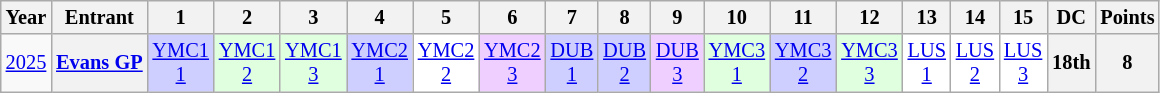<table class="wikitable" style="text-align:center; font-size:85%">
<tr>
<th>Year</th>
<th>Entrant</th>
<th>1</th>
<th>2</th>
<th>3</th>
<th>4</th>
<th>5</th>
<th>6</th>
<th>7</th>
<th>8</th>
<th>9</th>
<th>10</th>
<th>11</th>
<th>12</th>
<th>13</th>
<th>14</th>
<th>15</th>
<th>DC</th>
<th>Points</th>
</tr>
<tr>
<td><a href='#'>2025</a></td>
<th nowrap><a href='#'>Evans GP</a></th>
<td style=background:#CFCFFF><a href='#'>YMC1<br>1</a><br></td>
<td style=background:#DFFFDF><a href='#'>YMC1<br>2</a><br></td>
<td style=background:#DFFFDF><a href='#'>YMC1<br>3</a><br></td>
<td style=background:#CFCFFF><a href='#'>YMC2<br>1</a><br></td>
<td style=background:#FFFFFF><a href='#'>YMC2<br>2</a><br></td>
<td style=background:#EFCFFF><a href='#'>YMC2<br>3</a><br></td>
<td style=background:#CFCFFF><a href='#'>DUB<br>1</a><br></td>
<td style=background:#CFCFFF><a href='#'>DUB<br>2</a><br></td>
<td style=background:#EFCFFF><a href='#'>DUB<br>3</a><br></td>
<td style=background:#DFFFDF><a href='#'>YMC3<br>1</a><br></td>
<td style=background:#CFCFFF><a href='#'>YMC3<br>2</a><br></td>
<td style=background:#DFFFDF><a href='#'>YMC3<br>3</a><br></td>
<td style="background:#FFFFFF"><a href='#'>LUS<br>1</a><br></td>
<td style="background:#FFFFFF"><a href='#'>LUS<br>2</a><br></td>
<td style="background:#FFFFFF"><a href='#'>LUS<br>3</a><br></td>
<th>18th</th>
<th>8</th>
</tr>
</table>
